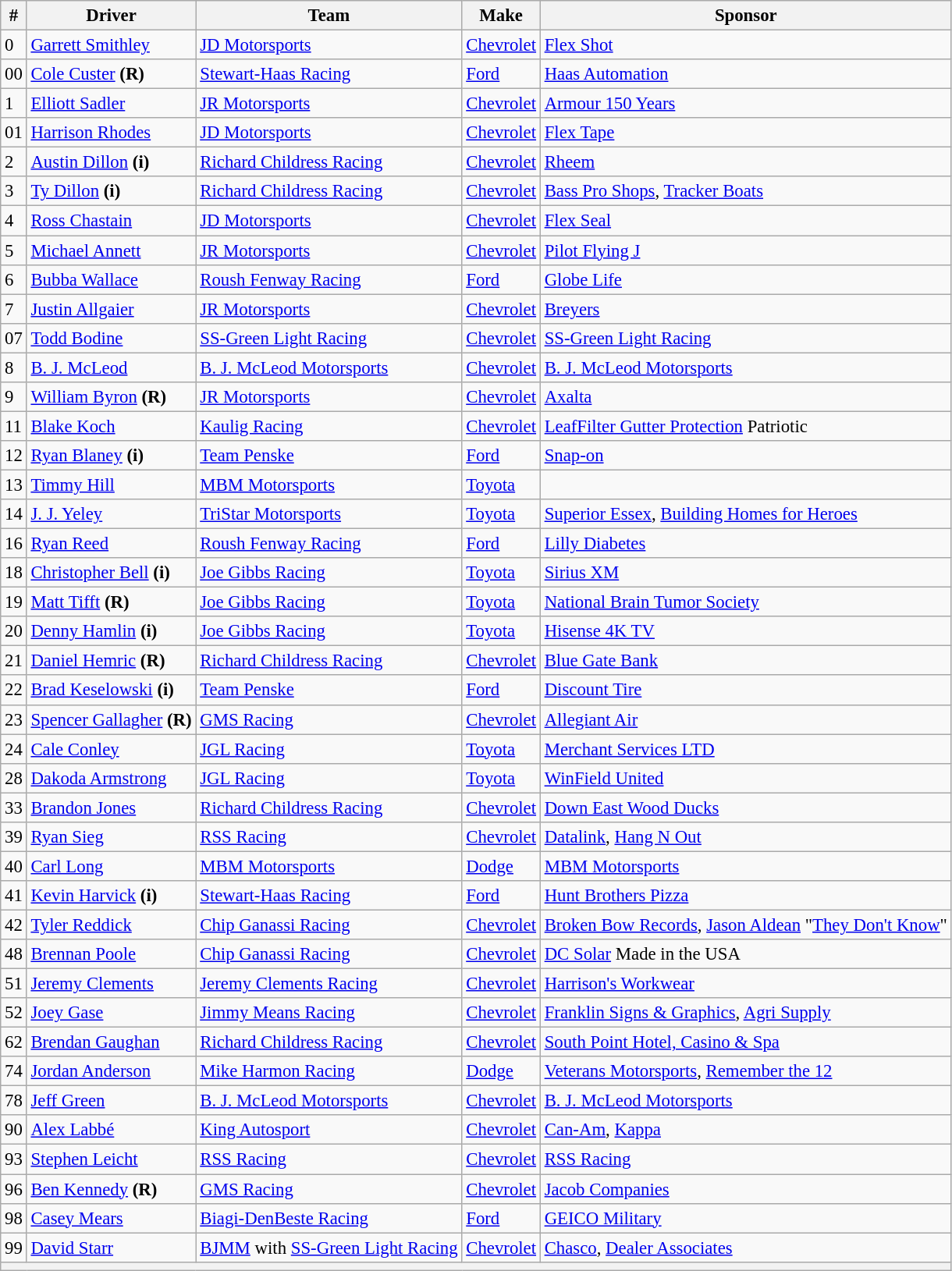<table class="wikitable" style="font-size:95%">
<tr>
<th>#</th>
<th>Driver</th>
<th>Team</th>
<th>Make</th>
<th>Sponsor</th>
</tr>
<tr>
<td>0</td>
<td><a href='#'>Garrett Smithley</a></td>
<td><a href='#'>JD Motorsports</a></td>
<td><a href='#'>Chevrolet</a></td>
<td><a href='#'>Flex Shot</a></td>
</tr>
<tr>
<td>00</td>
<td><a href='#'>Cole Custer</a> <strong>(R)</strong></td>
<td><a href='#'>Stewart-Haas Racing</a></td>
<td><a href='#'>Ford</a></td>
<td><a href='#'>Haas Automation</a></td>
</tr>
<tr>
<td>1</td>
<td><a href='#'>Elliott Sadler</a></td>
<td><a href='#'>JR Motorsports</a></td>
<td><a href='#'>Chevrolet</a></td>
<td><a href='#'>Armour 150 Years</a></td>
</tr>
<tr>
<td>01</td>
<td><a href='#'>Harrison Rhodes</a></td>
<td><a href='#'>JD Motorsports</a></td>
<td><a href='#'>Chevrolet</a></td>
<td><a href='#'>Flex Tape</a></td>
</tr>
<tr>
<td>2</td>
<td><a href='#'>Austin Dillon</a> <strong>(i)</strong></td>
<td><a href='#'>Richard Childress Racing</a></td>
<td><a href='#'>Chevrolet</a></td>
<td><a href='#'>Rheem</a></td>
</tr>
<tr>
<td>3</td>
<td><a href='#'>Ty Dillon</a> <strong>(i)</strong></td>
<td><a href='#'>Richard Childress Racing</a></td>
<td><a href='#'>Chevrolet</a></td>
<td><a href='#'>Bass Pro Shops</a>, <a href='#'>Tracker Boats</a></td>
</tr>
<tr>
<td>4</td>
<td><a href='#'>Ross Chastain</a></td>
<td><a href='#'>JD Motorsports</a></td>
<td><a href='#'>Chevrolet</a></td>
<td><a href='#'>Flex Seal</a></td>
</tr>
<tr>
<td>5</td>
<td><a href='#'>Michael Annett</a></td>
<td><a href='#'>JR Motorsports</a></td>
<td><a href='#'>Chevrolet</a></td>
<td><a href='#'>Pilot Flying J</a></td>
</tr>
<tr>
<td>6</td>
<td><a href='#'>Bubba Wallace</a></td>
<td><a href='#'>Roush Fenway Racing</a></td>
<td><a href='#'>Ford</a></td>
<td><a href='#'>Globe Life</a></td>
</tr>
<tr>
<td>7</td>
<td><a href='#'>Justin Allgaier</a></td>
<td><a href='#'>JR Motorsports</a></td>
<td><a href='#'>Chevrolet</a></td>
<td><a href='#'>Breyers</a></td>
</tr>
<tr>
<td>07</td>
<td><a href='#'>Todd Bodine</a></td>
<td><a href='#'>SS-Green Light Racing</a></td>
<td><a href='#'>Chevrolet</a></td>
<td><a href='#'>SS-Green Light Racing</a></td>
</tr>
<tr>
<td>8</td>
<td><a href='#'>B. J. McLeod</a></td>
<td><a href='#'>B. J. McLeod Motorsports</a></td>
<td><a href='#'>Chevrolet</a></td>
<td><a href='#'>B. J. McLeod Motorsports</a></td>
</tr>
<tr>
<td>9</td>
<td><a href='#'>William Byron</a> <strong>(R)</strong></td>
<td><a href='#'>JR Motorsports</a></td>
<td><a href='#'>Chevrolet</a></td>
<td><a href='#'>Axalta</a></td>
</tr>
<tr>
<td>11</td>
<td><a href='#'>Blake Koch</a></td>
<td><a href='#'>Kaulig Racing</a></td>
<td><a href='#'>Chevrolet</a></td>
<td><a href='#'>LeafFilter Gutter Protection</a> Patriotic</td>
</tr>
<tr>
<td>12</td>
<td><a href='#'>Ryan Blaney</a> <strong>(i)</strong></td>
<td><a href='#'>Team Penske</a></td>
<td><a href='#'>Ford</a></td>
<td><a href='#'>Snap-on</a></td>
</tr>
<tr>
<td>13</td>
<td><a href='#'>Timmy Hill</a></td>
<td><a href='#'>MBM Motorsports</a></td>
<td><a href='#'>Toyota</a></td>
<td></td>
</tr>
<tr>
<td>14</td>
<td><a href='#'>J. J. Yeley</a></td>
<td><a href='#'>TriStar Motorsports</a></td>
<td><a href='#'>Toyota</a></td>
<td><a href='#'>Superior Essex</a>, <a href='#'>Building Homes for Heroes</a></td>
</tr>
<tr>
<td>16</td>
<td><a href='#'>Ryan Reed</a></td>
<td><a href='#'>Roush Fenway Racing</a></td>
<td><a href='#'>Ford</a></td>
<td><a href='#'>Lilly Diabetes</a></td>
</tr>
<tr>
<td>18</td>
<td><a href='#'>Christopher Bell</a> <strong>(i)</strong></td>
<td><a href='#'>Joe Gibbs Racing</a></td>
<td><a href='#'>Toyota</a></td>
<td><a href='#'>Sirius XM</a></td>
</tr>
<tr>
<td>19</td>
<td><a href='#'>Matt Tifft</a> <strong>(R)</strong></td>
<td><a href='#'>Joe Gibbs Racing</a></td>
<td><a href='#'>Toyota</a></td>
<td><a href='#'>National Brain Tumor Society</a></td>
</tr>
<tr>
<td>20</td>
<td><a href='#'>Denny Hamlin</a> <strong>(i)</strong></td>
<td><a href='#'>Joe Gibbs Racing</a></td>
<td><a href='#'>Toyota</a></td>
<td><a href='#'>Hisense 4K TV</a></td>
</tr>
<tr>
<td>21</td>
<td><a href='#'>Daniel Hemric</a> <strong>(R)</strong></td>
<td><a href='#'>Richard Childress Racing</a></td>
<td><a href='#'>Chevrolet</a></td>
<td><a href='#'>Blue Gate Bank</a></td>
</tr>
<tr>
<td>22</td>
<td><a href='#'>Brad Keselowski</a> <strong>(i)</strong></td>
<td><a href='#'>Team Penske</a></td>
<td><a href='#'>Ford</a></td>
<td><a href='#'>Discount Tire</a></td>
</tr>
<tr>
<td>23</td>
<td><a href='#'>Spencer Gallagher</a> <strong>(R)</strong></td>
<td><a href='#'>GMS Racing</a></td>
<td><a href='#'>Chevrolet</a></td>
<td><a href='#'>Allegiant Air</a></td>
</tr>
<tr>
<td>24</td>
<td><a href='#'>Cale Conley</a></td>
<td><a href='#'>JGL Racing</a></td>
<td><a href='#'>Toyota</a></td>
<td><a href='#'>Merchant Services LTD</a></td>
</tr>
<tr>
<td>28</td>
<td><a href='#'>Dakoda Armstrong</a></td>
<td><a href='#'>JGL Racing</a></td>
<td><a href='#'>Toyota</a></td>
<td><a href='#'>WinField United</a></td>
</tr>
<tr>
<td>33</td>
<td><a href='#'>Brandon Jones</a></td>
<td><a href='#'>Richard Childress Racing</a></td>
<td><a href='#'>Chevrolet</a></td>
<td><a href='#'>Down East Wood Ducks</a></td>
</tr>
<tr>
<td>39</td>
<td><a href='#'>Ryan Sieg</a></td>
<td><a href='#'>RSS Racing</a></td>
<td><a href='#'>Chevrolet</a></td>
<td><a href='#'>Datalink</a>, <a href='#'>Hang N Out</a></td>
</tr>
<tr>
<td>40</td>
<td><a href='#'>Carl Long</a></td>
<td><a href='#'>MBM Motorsports</a></td>
<td><a href='#'>Dodge</a></td>
<td><a href='#'>MBM Motorsports</a></td>
</tr>
<tr>
<td>41</td>
<td><a href='#'>Kevin Harvick</a> <strong>(i)</strong></td>
<td><a href='#'>Stewart-Haas Racing</a></td>
<td><a href='#'>Ford</a></td>
<td><a href='#'>Hunt Brothers Pizza</a></td>
</tr>
<tr>
<td>42</td>
<td><a href='#'>Tyler Reddick</a></td>
<td><a href='#'>Chip Ganassi Racing</a></td>
<td><a href='#'>Chevrolet</a></td>
<td><a href='#'>Broken Bow Records</a>, <a href='#'>Jason Aldean</a> "<a href='#'>They Don't Know</a>"</td>
</tr>
<tr>
<td>48</td>
<td><a href='#'>Brennan Poole</a></td>
<td><a href='#'>Chip Ganassi Racing</a></td>
<td><a href='#'>Chevrolet</a></td>
<td><a href='#'>DC Solar</a> Made in the USA</td>
</tr>
<tr>
<td>51</td>
<td><a href='#'>Jeremy Clements</a></td>
<td><a href='#'>Jeremy Clements Racing</a></td>
<td><a href='#'>Chevrolet</a></td>
<td><a href='#'>Harrison's Workwear</a></td>
</tr>
<tr>
<td>52</td>
<td><a href='#'>Joey Gase</a></td>
<td><a href='#'>Jimmy Means Racing</a></td>
<td><a href='#'>Chevrolet</a></td>
<td><a href='#'>Franklin Signs & Graphics</a>, <a href='#'>Agri Supply</a></td>
</tr>
<tr>
<td>62</td>
<td><a href='#'>Brendan Gaughan</a></td>
<td><a href='#'>Richard Childress Racing</a></td>
<td><a href='#'>Chevrolet</a></td>
<td><a href='#'>South Point Hotel, Casino & Spa</a></td>
</tr>
<tr>
<td>74</td>
<td><a href='#'>Jordan Anderson</a></td>
<td><a href='#'>Mike Harmon Racing</a></td>
<td><a href='#'>Dodge</a></td>
<td><a href='#'>Veterans Motorsports</a>, <a href='#'>Remember the 12</a></td>
</tr>
<tr>
<td>78</td>
<td><a href='#'>Jeff Green</a></td>
<td><a href='#'>B. J. McLeod Motorsports</a></td>
<td><a href='#'>Chevrolet</a></td>
<td><a href='#'>B. J. McLeod Motorsports</a></td>
</tr>
<tr>
<td>90</td>
<td><a href='#'>Alex Labbé</a></td>
<td><a href='#'>King Autosport</a></td>
<td><a href='#'>Chevrolet</a></td>
<td><a href='#'>Can-Am</a>, <a href='#'>Kappa</a></td>
</tr>
<tr>
<td>93</td>
<td><a href='#'>Stephen Leicht</a></td>
<td><a href='#'>RSS Racing</a></td>
<td><a href='#'>Chevrolet</a></td>
<td><a href='#'>RSS Racing</a></td>
</tr>
<tr>
<td>96</td>
<td><a href='#'>Ben Kennedy</a> <strong>(R)</strong></td>
<td><a href='#'>GMS Racing</a></td>
<td><a href='#'>Chevrolet</a></td>
<td><a href='#'>Jacob Companies</a></td>
</tr>
<tr>
<td>98</td>
<td><a href='#'>Casey Mears</a></td>
<td><a href='#'>Biagi-DenBeste Racing</a></td>
<td><a href='#'>Ford</a></td>
<td><a href='#'>GEICO Military</a></td>
</tr>
<tr>
<td>99</td>
<td><a href='#'>David Starr</a></td>
<td><a href='#'>BJMM</a> with <a href='#'>SS-Green Light Racing</a></td>
<td><a href='#'>Chevrolet</a></td>
<td><a href='#'>Chasco</a>, <a href='#'>Dealer Associates</a></td>
</tr>
<tr>
<th colspan="5"></th>
</tr>
</table>
